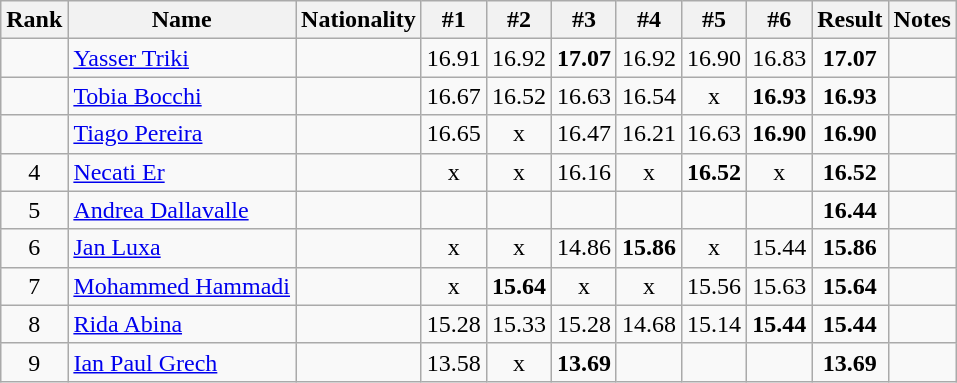<table class="wikitable sortable" style="text-align:center">
<tr>
<th>Rank</th>
<th>Name</th>
<th>Nationality</th>
<th>#1</th>
<th>#2</th>
<th>#3</th>
<th>#4</th>
<th>#5</th>
<th>#6</th>
<th>Result</th>
<th>Notes</th>
</tr>
<tr>
<td></td>
<td align=left><a href='#'>Yasser Triki</a></td>
<td align=left></td>
<td>16.91</td>
<td>16.92</td>
<td><strong>17.07</strong></td>
<td>16.92</td>
<td>16.90</td>
<td>16.83</td>
<td><strong>17.07</strong></td>
<td></td>
</tr>
<tr>
<td></td>
<td align=left><a href='#'>Tobia Bocchi</a></td>
<td align=left></td>
<td>16.67</td>
<td>16.52</td>
<td>16.63</td>
<td>16.54</td>
<td>x</td>
<td><strong>16.93</strong></td>
<td><strong>16.93</strong></td>
<td></td>
</tr>
<tr>
<td></td>
<td align=left><a href='#'>Tiago Pereira</a></td>
<td align=left></td>
<td>16.65</td>
<td>x</td>
<td>16.47</td>
<td>16.21</td>
<td>16.63</td>
<td><strong>16.90</strong></td>
<td><strong>16.90</strong></td>
<td></td>
</tr>
<tr>
<td>4</td>
<td align=left><a href='#'>Necati Er</a></td>
<td align=left></td>
<td>x</td>
<td>x</td>
<td>16.16</td>
<td>x</td>
<td><strong>16.52</strong></td>
<td>x</td>
<td><strong>16.52</strong></td>
<td></td>
</tr>
<tr>
<td>5</td>
<td align=left><a href='#'>Andrea Dallavalle</a></td>
<td align=left></td>
<td></td>
<td></td>
<td></td>
<td></td>
<td></td>
<td></td>
<td><strong>16.44</strong></td>
<td></td>
</tr>
<tr>
<td>6</td>
<td align=left><a href='#'>Jan Luxa</a></td>
<td align=left></td>
<td>x</td>
<td>x</td>
<td>14.86</td>
<td><strong>15.86</strong></td>
<td>x</td>
<td>15.44</td>
<td><strong>15.86</strong></td>
<td></td>
</tr>
<tr>
<td>7</td>
<td align=left><a href='#'>Mohammed Hammadi</a></td>
<td align=left></td>
<td>x</td>
<td><strong>15.64</strong></td>
<td>x</td>
<td>x</td>
<td>15.56</td>
<td>15.63</td>
<td><strong>15.64</strong></td>
<td></td>
</tr>
<tr>
<td>8</td>
<td align=left><a href='#'>Rida Abina</a></td>
<td align=left></td>
<td>15.28</td>
<td>15.33</td>
<td>15.28</td>
<td>14.68</td>
<td>15.14</td>
<td><strong>15.44</strong></td>
<td><strong>15.44</strong></td>
<td></td>
</tr>
<tr>
<td>9</td>
<td align=left><a href='#'>Ian Paul Grech</a></td>
<td align=left></td>
<td>13.58</td>
<td>x</td>
<td><strong>13.69</strong></td>
<td></td>
<td></td>
<td></td>
<td><strong>13.69</strong></td>
<td></td>
</tr>
</table>
